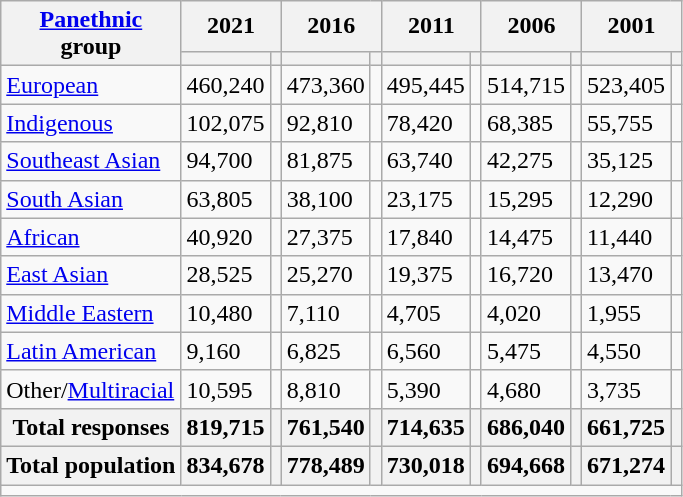<table class="wikitable collapsible sortable">
<tr>
<th rowspan="2"><a href='#'>Panethnic</a><br>group</th>
<th colspan="2">2021</th>
<th colspan="2">2016</th>
<th colspan="2">2011</th>
<th colspan="2">2006</th>
<th colspan="2">2001</th>
</tr>
<tr>
<th><a href='#'></a></th>
<th></th>
<th></th>
<th></th>
<th></th>
<th></th>
<th></th>
<th></th>
<th></th>
<th></th>
</tr>
<tr>
<td><a href='#'>European</a></td>
<td>460,240</td>
<td></td>
<td>473,360</td>
<td></td>
<td>495,445</td>
<td></td>
<td>514,715</td>
<td></td>
<td>523,405</td>
<td></td>
</tr>
<tr>
<td><a href='#'>Indigenous</a></td>
<td>102,075</td>
<td></td>
<td>92,810</td>
<td></td>
<td>78,420</td>
<td></td>
<td>68,385</td>
<td></td>
<td>55,755</td>
<td></td>
</tr>
<tr>
<td><a href='#'>Southeast Asian</a></td>
<td>94,700</td>
<td></td>
<td>81,875</td>
<td></td>
<td>63,740</td>
<td></td>
<td>42,275</td>
<td></td>
<td>35,125</td>
<td></td>
</tr>
<tr>
<td><a href='#'>South Asian</a></td>
<td>63,805</td>
<td></td>
<td>38,100</td>
<td></td>
<td>23,175</td>
<td></td>
<td>15,295</td>
<td></td>
<td>12,290</td>
<td></td>
</tr>
<tr>
<td><a href='#'>African</a></td>
<td>40,920</td>
<td></td>
<td>27,375</td>
<td></td>
<td>17,840</td>
<td></td>
<td>14,475</td>
<td></td>
<td>11,440</td>
<td></td>
</tr>
<tr>
<td><a href='#'>East Asian</a></td>
<td>28,525</td>
<td></td>
<td>25,270</td>
<td></td>
<td>19,375</td>
<td></td>
<td>16,720</td>
<td></td>
<td>13,470</td>
<td></td>
</tr>
<tr>
<td><a href='#'>Middle Eastern</a></td>
<td>10,480</td>
<td></td>
<td>7,110</td>
<td></td>
<td>4,705</td>
<td></td>
<td>4,020</td>
<td></td>
<td>1,955</td>
<td></td>
</tr>
<tr>
<td><a href='#'>Latin American</a></td>
<td>9,160</td>
<td></td>
<td>6,825</td>
<td></td>
<td>6,560</td>
<td></td>
<td>5,475</td>
<td></td>
<td>4,550</td>
<td></td>
</tr>
<tr>
<td>Other/<a href='#'>Multiracial</a></td>
<td>10,595</td>
<td></td>
<td>8,810</td>
<td></td>
<td>5,390</td>
<td></td>
<td>4,680</td>
<td></td>
<td>3,735</td>
<td></td>
</tr>
<tr>
<th>Total responses</th>
<th>819,715</th>
<th></th>
<th>761,540</th>
<th></th>
<th>714,635</th>
<th></th>
<th>686,040</th>
<th></th>
<th>661,725</th>
<th></th>
</tr>
<tr>
<th>Total population</th>
<th>834,678</th>
<th></th>
<th>778,489</th>
<th></th>
<th>730,018</th>
<th></th>
<th>694,668</th>
<th></th>
<th>671,274</th>
<th></th>
</tr>
<tr class="sortbottom">
<td colspan="15"></td>
</tr>
</table>
